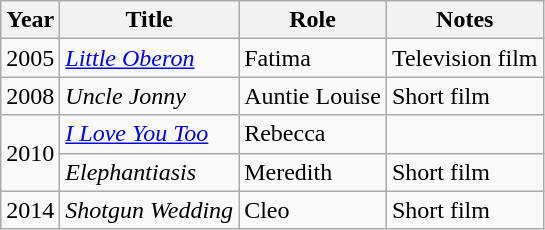<table class="wikitable sortable">
<tr>
<th>Year</th>
<th>Title</th>
<th>Role</th>
<th>Notes</th>
</tr>
<tr>
<td>2005</td>
<td><em><a href='#'>Little Oberon</a></em></td>
<td>Fatima</td>
<td>Television film</td>
</tr>
<tr>
<td>2008</td>
<td><em>Uncle Jonny</em></td>
<td>Auntie Louise</td>
<td>Short film</td>
</tr>
<tr>
<td rowspan="2">2010</td>
<td><em><a href='#'>I Love You Too</a></em></td>
<td>Rebecca</td>
<td></td>
</tr>
<tr>
<td><em>Elephantiasis</em></td>
<td>Meredith</td>
<td>Short film</td>
</tr>
<tr>
<td>2014</td>
<td><em>Shotgun Wedding</em></td>
<td>Cleo</td>
<td>Short film</td>
</tr>
</table>
